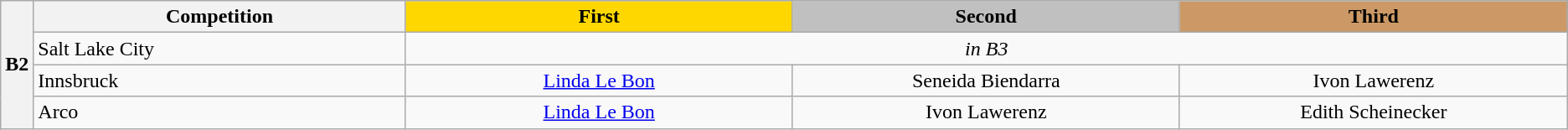<table class="wikitable" style="text-align:center;">
<tr>
<th rowspan="4" width="1%">B2</th>
<th width="24%">Competition</th>
<th width="25%" style="background: gold">First</th>
<th width="25%" style="background: silver">Second</th>
<th width="25%" style="background: #cc9966">Third</th>
</tr>
<tr>
<td style="text-align:left"> Salt Lake City</td>
<td colspan="3"><em>in B3</em></td>
</tr>
<tr>
<td style="text-align:left"> Innsbruck</td>
<td> <a href='#'>Linda Le Bon</a></td>
<td> Seneida Biendarra</td>
<td> Ivon Lawerenz</td>
</tr>
<tr>
<td style="text-align:left"> Arco</td>
<td> <a href='#'>Linda Le Bon</a></td>
<td> Ivon Lawerenz</td>
<td> Edith Scheinecker</td>
</tr>
</table>
